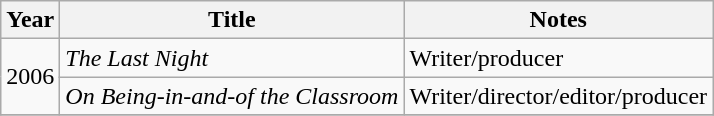<table class="wikitable sortable">
<tr>
<th>Year</th>
<th>Title</th>
<th>Notes</th>
</tr>
<tr>
<td rowspan="2">2006</td>
<td><em>The Last Night</em></td>
<td>Writer/producer</td>
</tr>
<tr>
<td><em>On Being-in-and-of the Classroom</em></td>
<td>Writer/director/editor/producer</td>
</tr>
<tr>
</tr>
</table>
